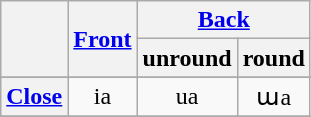<table class="wikitable" style="text-align:center;">
<tr>
<th rowspan="2"></th>
<th rowspan="2"><a href='#'>Front</a></th>
<th colspan="2"><a href='#'>Back</a></th>
</tr>
<tr>
<th>unround</th>
<th>round</th>
</tr>
<tr>
</tr>
<tr>
<th><a href='#'>Close</a></th>
<td>ia</td>
<td>ua</td>
<td>ɯa</td>
</tr>
<tr>
</tr>
</table>
